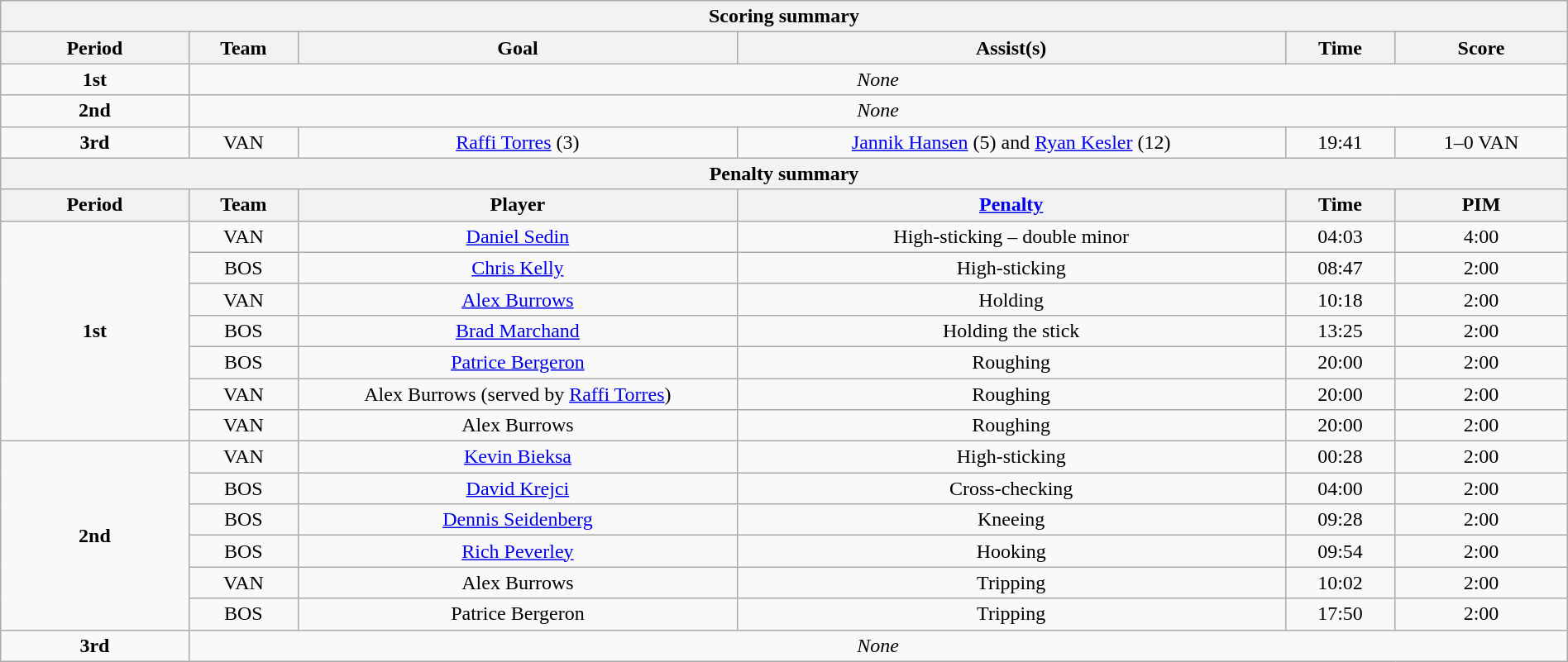<table style="width:100%;" class="wikitable">
<tr>
<th colspan=6>Scoring summary</th>
</tr>
<tr>
<th style="width:12%;">Period</th>
<th style="width:7%;">Team</th>
<th style="width:28%;">Goal</th>
<th style="width:35%;">Assist(s)</th>
<th style="width:7%;">Time</th>
<th style="width:11%;">Score</th>
</tr>
<tr style="text-align:center;">
<td><strong>1st</strong></td>
<td colspan="5"><em>None</em></td>
</tr>
<tr style="text-align:center;">
<td><strong>2nd</strong></td>
<td colspan="5"><em>None</em></td>
</tr>
<tr style="text-align:center;"|>
<td rowspan="1"><strong>3rd</strong></td>
<td>VAN</td>
<td><a href='#'>Raffi Torres</a> (3)</td>
<td><a href='#'>Jannik Hansen</a> (5) and <a href='#'>Ryan Kesler</a> (12)</td>
<td>19:41</td>
<td>1–0 VAN</td>
</tr>
<tr>
<th colspan=6>Penalty summary</th>
</tr>
<tr>
<th style="width:12%;">Period</th>
<th style="width:7%;">Team</th>
<th style="width:28%;">Player</th>
<th style="width:35%;"><a href='#'>Penalty</a></th>
<th style="width:7%;">Time</th>
<th style="width:11%;">PIM</th>
</tr>
<tr style="text-align:center;"|>
<td rowspan="7"><strong>1st</strong></td>
<td>VAN</td>
<td><a href='#'>Daniel Sedin</a></td>
<td>High-sticking – double minor</td>
<td>04:03</td>
<td>4:00</td>
</tr>
<tr style="text-align:center;">
<td>BOS</td>
<td><a href='#'>Chris Kelly</a></td>
<td>High-sticking</td>
<td>08:47</td>
<td>2:00</td>
</tr>
<tr style="text-align:center;">
<td>VAN</td>
<td><a href='#'>Alex Burrows</a></td>
<td>Holding</td>
<td>10:18</td>
<td>2:00</td>
</tr>
<tr style="text-align:center;">
<td>BOS</td>
<td><a href='#'>Brad Marchand</a></td>
<td>Holding the stick</td>
<td>13:25</td>
<td>2:00</td>
</tr>
<tr style="text-align:center;">
<td>BOS</td>
<td><a href='#'>Patrice Bergeron</a></td>
<td>Roughing</td>
<td>20:00</td>
<td>2:00</td>
</tr>
<tr style="text-align:center;">
<td>VAN</td>
<td>Alex Burrows (served by <a href='#'>Raffi Torres</a>)</td>
<td>Roughing</td>
<td>20:00</td>
<td>2:00</td>
</tr>
<tr style="text-align:center;">
<td>VAN</td>
<td>Alex Burrows</td>
<td>Roughing</td>
<td>20:00</td>
<td>2:00</td>
</tr>
<tr style="text-align:center;"|>
<td rowspan="6"><strong>2nd</strong></td>
<td>VAN</td>
<td><a href='#'>Kevin Bieksa</a></td>
<td>High-sticking</td>
<td>00:28</td>
<td>2:00</td>
</tr>
<tr style="text-align:center;">
<td>BOS</td>
<td><a href='#'>David Krejci</a></td>
<td>Cross-checking</td>
<td>04:00</td>
<td>2:00</td>
</tr>
<tr style="text-align:center;">
<td>BOS</td>
<td><a href='#'>Dennis Seidenberg</a></td>
<td>Kneeing</td>
<td>09:28</td>
<td>2:00</td>
</tr>
<tr style="text-align:center;">
<td>BOS</td>
<td><a href='#'>Rich Peverley</a></td>
<td>Hooking</td>
<td>09:54</td>
<td>2:00</td>
</tr>
<tr style="text-align:center;">
<td>VAN</td>
<td>Alex Burrows</td>
<td>Tripping</td>
<td>10:02</td>
<td>2:00</td>
</tr>
<tr style="text-align:center;">
<td>BOS</td>
<td>Patrice Bergeron</td>
<td>Tripping</td>
<td>17:50</td>
<td>2:00</td>
</tr>
<tr style="text-align:center;">
<td><strong>3rd</strong></td>
<td style="text-align:center;" colspan="5"><em>None</em></td>
</tr>
</table>
